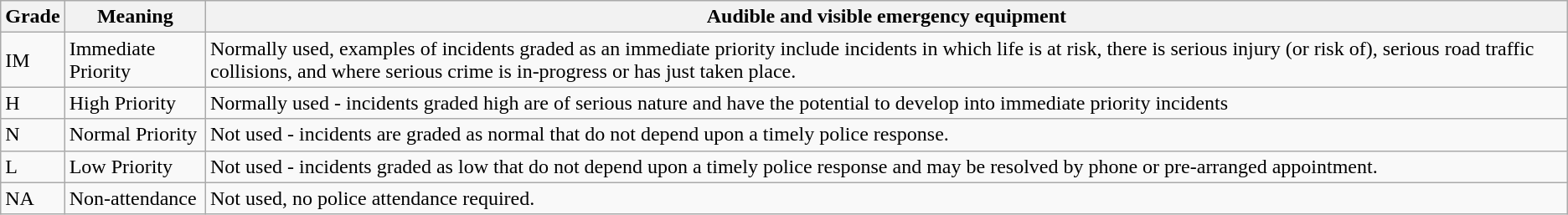<table class=wikitable>
<tr>
<th>Grade</th>
<th>Meaning</th>
<th>Audible and visible emergency equipment</th>
</tr>
<tr>
<td>IM</td>
<td>Immediate Priority</td>
<td>Normally used, examples of incidents graded as an immediate priority include incidents in which life is at risk, there is serious injury (or risk of), serious road traffic collisions, and where serious crime is in-progress or has just taken place.</td>
</tr>
<tr>
<td>H</td>
<td>High Priority</td>
<td>Normally used - incidents graded high are of serious nature and have the potential to develop into immediate priority incidents</td>
</tr>
<tr>
<td>N</td>
<td>Normal Priority</td>
<td>Not used - incidents are graded as normal that do not depend upon a timely police response.</td>
</tr>
<tr>
<td>L</td>
<td>Low Priority</td>
<td>Not used - incidents graded as low that do not depend upon a timely police response and may be resolved by phone or pre-arranged appointment.</td>
</tr>
<tr>
<td>NA</td>
<td>Non-attendance</td>
<td>Not used, no police attendance required.</td>
</tr>
</table>
